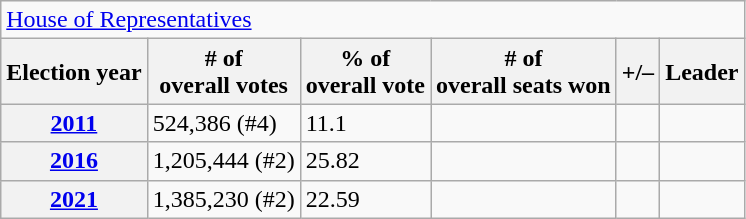<table class=wikitable>
<tr>
<td colspan=7><a href='#'>House of Representatives</a></td>
</tr>
<tr>
<th>Election year</th>
<th># of<br>overall votes</th>
<th>% of<br>overall vote</th>
<th># of<br>overall seats won</th>
<th>+/–</th>
<th>Leader</th>
</tr>
<tr>
<th><a href='#'>2011</a></th>
<td>524,386 (#4)</td>
<td>11.1</td>
<td></td>
<td></td>
<td></td>
</tr>
<tr>
<th><a href='#'>2016</a></th>
<td>1,205,444 (#2)</td>
<td>25.82</td>
<td></td>
<td></td>
<td></td>
</tr>
<tr>
<th><a href='#'>2021</a></th>
<td>1,385,230 (#2)</td>
<td>22.59</td>
<td></td>
<td></td>
<td></td>
</tr>
</table>
